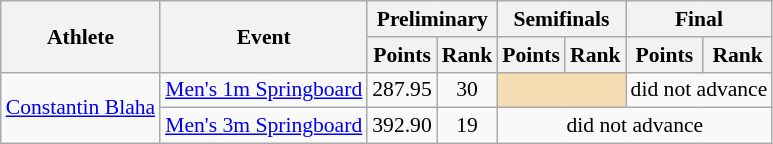<table class=wikitable style="font-size:90%">
<tr>
<th rowspan="2">Athlete</th>
<th rowspan="2">Event</th>
<th colspan="2">Preliminary</th>
<th colspan="2">Semifinals</th>
<th colspan="2">Final</th>
</tr>
<tr>
<th>Points</th>
<th>Rank</th>
<th>Points</th>
<th>Rank</th>
<th>Points</th>
<th>Rank</th>
</tr>
<tr>
<td rowspan="2"><a href='#'>Constantin Blaha</a></td>
<td><a href='#'>Men's 1m Springboard</a></td>
<td align=center>287.95</td>
<td align=center>30</td>
<td colspan= 2 bgcolor="wheat"></td>
<td align=center colspan=2>did not advance</td>
</tr>
<tr>
<td><a href='#'>Men's 3m Springboard</a></td>
<td align=center>392.90</td>
<td align=center>19</td>
<td align=center colspan=4>did not advance</td>
</tr>
</table>
